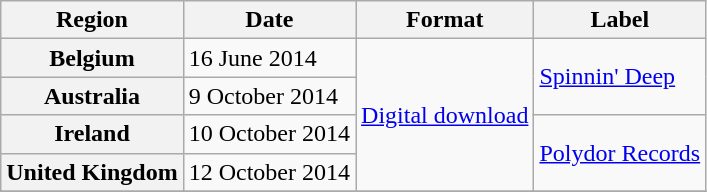<table class="wikitable plainrowheaders">
<tr>
<th scope="col">Region</th>
<th scope="col">Date</th>
<th scope="col">Format</th>
<th scope="col">Label</th>
</tr>
<tr>
<th scope="row">Belgium</th>
<td>16 June 2014</td>
<td rowspan="4"><a href='#'>Digital download</a></td>
<td rowspan="2"><a href='#'>Spinnin' Deep</a></td>
</tr>
<tr>
<th scope="row">Australia</th>
<td>9 October 2014</td>
</tr>
<tr>
<th scope="row">Ireland</th>
<td>10 October 2014</td>
<td rowspan="2"><a href='#'>Polydor Records</a></td>
</tr>
<tr>
<th scope="row">United Kingdom</th>
<td>12 October 2014</td>
</tr>
<tr>
</tr>
</table>
